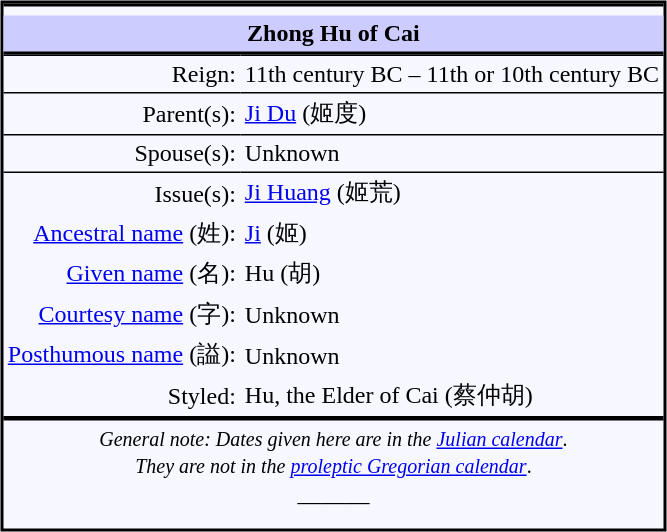<table cellpadding=3px cellspacing=0px bgcolor=#f7f8ff style="float:right; border:2px solid; margin:5px">
<tr>
<td colspan=2 align=center style="border-top:2px solid"></td>
</tr>
<tr>
<th align=center style="background:#ccf; border-bottom:2px solid" colspan=2>Zhong Hu of Cai</th>
</tr>
<tr>
<td align=right style="border-top:1px solid">Reign:</td>
<td style="border-top:1px solid">11th century BC – 11th or 10th century BC</td>
</tr>
<tr>
<td align=right style="border-top:1px solid">Parent(s):</td>
<td style="border-top:1px solid"><a href='#'>Ji Du</a> (姬度)</td>
</tr>
<tr>
<td align=right style="border-top:1px solid">Spouse(s):</td>
<td style="border-top:1px solid">Unknown</td>
</tr>
<tr>
<td align=right style="border-top:1px solid">Issue(s):</td>
<td style="border-top:1px solid"><a href='#'>Ji Huang</a> (姬荒)</td>
</tr>
<tr>
<td align="right"><a href='#'>Ancestral name</a> (姓):</td>
<td><a href='#'>Ji</a> (姬)</td>
</tr>
<tr>
<td align="right"><a href='#'>Given name</a> (名):</td>
<td>Hu (胡)</td>
</tr>
<tr>
<td align="right"><a href='#'>Courtesy name</a> (字):</td>
<td>Unknown</td>
</tr>
<tr>
<td align="right" nowrap="nowrap"><a href='#'>Posthumous name</a> (謚):</td>
<td>Unknown</td>
</tr>
<tr>
<td align="right">Styled:</td>
<td>Hu, the Elder of Cai (蔡仲胡)</td>
</tr>
<tr>
<td colspan=2 align=center style="border-top:3px solid"><small><em>General note: Dates given here are in the <a href='#'>Julian calendar</a></em>.<br><em>They are not in the <a href='#'>proleptic Gregorian calendar</a></em>.</small></td>
</tr>
<tr>
<td colspan=2 align=center>———</td>
</tr>
<tr>
<td></td>
</tr>
<tr>
</tr>
</table>
